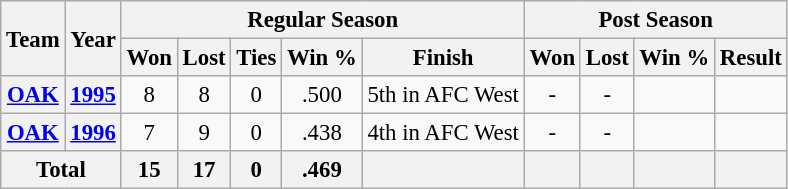<table class="wikitable" style="font-size: 95%; text-align:center;">
<tr>
<th rowspan="2">Team</th>
<th rowspan="2">Year</th>
<th colspan="5">Regular Season</th>
<th colspan="4">Post Season</th>
</tr>
<tr>
<th>Won</th>
<th>Lost</th>
<th>Ties</th>
<th>Win %</th>
<th>Finish</th>
<th>Won</th>
<th>Lost</th>
<th>Win %</th>
<th>Result</th>
</tr>
<tr>
<th><a href='#'>OAK</a></th>
<th><a href='#'>1995</a></th>
<td>8</td>
<td>8</td>
<td>0</td>
<td>.500</td>
<td>5th in AFC West</td>
<td>-</td>
<td>-</td>
<td></td>
<td></td>
</tr>
<tr>
<th><a href='#'>OAK</a></th>
<th><a href='#'>1996</a></th>
<td>7</td>
<td>9</td>
<td>0</td>
<td>.438</td>
<td>4th in AFC West</td>
<td>-</td>
<td>-</td>
<td></td>
<td></td>
</tr>
<tr>
<th colspan="2">Total</th>
<th>15</th>
<th>17</th>
<th>0</th>
<th>.469</th>
<th></th>
<th></th>
<th></th>
<th></th>
<th></th>
</tr>
</table>
